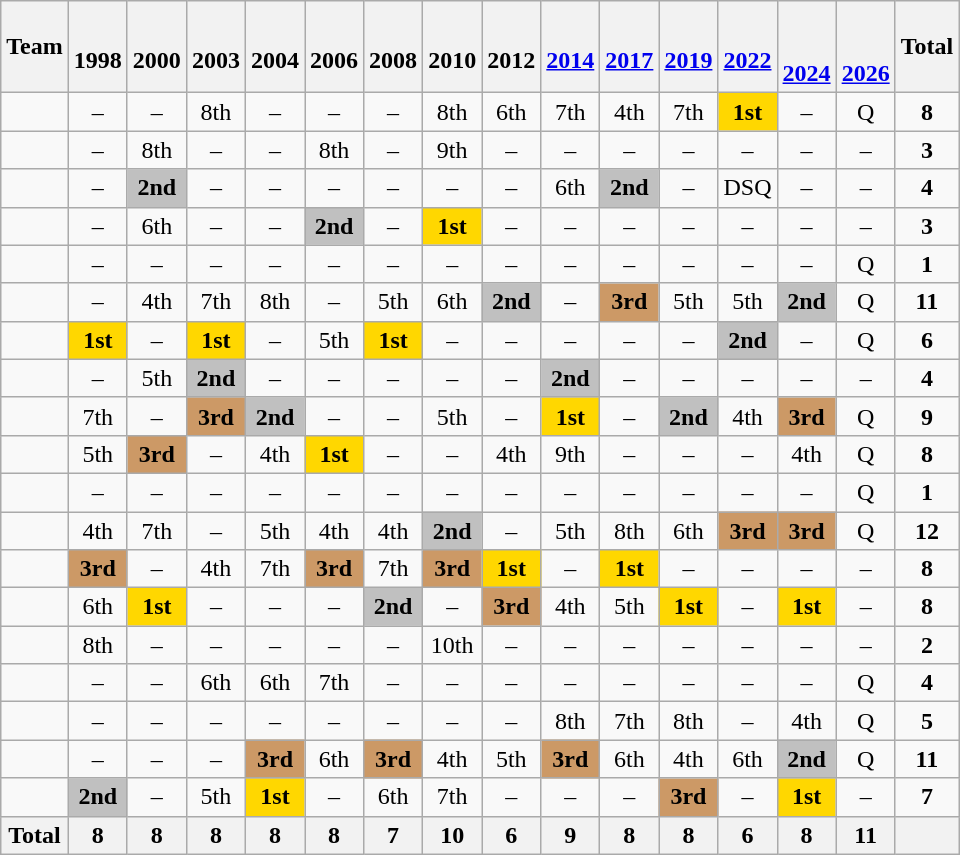<table class="wikitable" style="text-align:center">
<tr>
<th>Team</th>
<th><br>1998</th>
<th><br>2000</th>
<th><br>2003</th>
<th><br>2004</th>
<th><br>2006</th>
<th><br>2008</th>
<th><br>2010</th>
<th><br>2012</th>
<th><br><a href='#'>2014</a></th>
<th><br><a href='#'>2017</a></th>
<th><br><a href='#'>2019</a></th>
<th><br><a href='#'>2022</a></th>
<th><br><br><a href='#'>2024</a></th>
<th><br><br><a href='#'>2026</a></th>
<th>Total</th>
</tr>
<tr>
<td align=left></td>
<td>–</td>
<td>–</td>
<td>8th</td>
<td>–</td>
<td>–</td>
<td>–</td>
<td>8th</td>
<td>6th</td>
<td>7th</td>
<td>4th</td>
<td>7th</td>
<td bgcolor=gold><strong>1st</strong></td>
<td>–</td>
<td>Q</td>
<td><strong>8</strong></td>
</tr>
<tr>
<td align=left></td>
<td>–</td>
<td>8th</td>
<td>–</td>
<td>–</td>
<td>8th</td>
<td>–</td>
<td>9th</td>
<td>–</td>
<td>–</td>
<td>–</td>
<td>–</td>
<td>–</td>
<td>–</td>
<td>–</td>
<td><strong>3</strong></td>
</tr>
<tr>
<td align=left></td>
<td>–</td>
<td bgcolor=silver><strong>2nd</strong></td>
<td>–</td>
<td>–</td>
<td>–</td>
<td>–</td>
<td>–</td>
<td>–</td>
<td>6th</td>
<td bgcolor=silver><strong>2nd</strong></td>
<td>–</td>
<td>DSQ</td>
<td>–</td>
<td>–</td>
<td><strong>4</strong></td>
</tr>
<tr>
<td align=left></td>
<td>–</td>
<td>6th</td>
<td>–</td>
<td>–</td>
<td bgcolor=silver><strong>2nd</strong></td>
<td>–</td>
<td bgcolor=gold><strong>1st</strong></td>
<td>–</td>
<td>–</td>
<td>–</td>
<td>–</td>
<td>–</td>
<td>–</td>
<td>–</td>
<td><strong>3</strong></td>
</tr>
<tr>
<td align=left></td>
<td>–</td>
<td>–</td>
<td>–</td>
<td>–</td>
<td>–</td>
<td>–</td>
<td>–</td>
<td>–</td>
<td>–</td>
<td>–</td>
<td>–</td>
<td>–</td>
<td>–</td>
<td>Q</td>
<td><strong>1</strong></td>
</tr>
<tr>
<td align=left></td>
<td>–</td>
<td>4th</td>
<td>7th</td>
<td>8th</td>
<td>–</td>
<td>5th</td>
<td>6th</td>
<td bgcolor=silver><strong>2nd</strong></td>
<td>–</td>
<td bgcolor=cc9966><strong>3rd</strong></td>
<td>5th</td>
<td>5th</td>
<td bgcolor=silver><strong>2nd</strong></td>
<td>Q</td>
<td><strong>11</strong></td>
</tr>
<tr>
<td align=left></td>
<td bgcolor=gold><strong>1st</strong></td>
<td>–</td>
<td bgcolor=gold><strong>1st</strong></td>
<td>–</td>
<td>5th</td>
<td bgcolor=gold><strong>1st</strong></td>
<td>–</td>
<td>–</td>
<td>–</td>
<td>–</td>
<td>–</td>
<td bgcolor=silver><strong>2nd</strong></td>
<td>–</td>
<td>Q</td>
<td><strong>6</strong></td>
</tr>
<tr>
<td align=left></td>
<td>–</td>
<td>5th</td>
<td bgcolor=silver><strong>2nd</strong></td>
<td>–</td>
<td>–</td>
<td>–</td>
<td>–</td>
<td>–</td>
<td bgcolor=silver><strong>2nd</strong></td>
<td>–</td>
<td>–</td>
<td>–</td>
<td>–</td>
<td>–</td>
<td><strong>4</strong></td>
</tr>
<tr>
<td align=left></td>
<td>7th</td>
<td>–</td>
<td bgcolor=cc9966><strong>3rd</strong></td>
<td bgcolor=silver><strong>2nd</strong></td>
<td>–</td>
<td>–</td>
<td>5th</td>
<td>–</td>
<td bgcolor=gold><strong>1st</strong></td>
<td>–</td>
<td bgcolor=silver><strong>2nd</strong></td>
<td>4th</td>
<td bgcolor=cc9966><strong>3rd</strong></td>
<td>Q</td>
<td><strong>9</strong></td>
</tr>
<tr>
<td align=left></td>
<td>5th</td>
<td bgcolor=cc9966><strong>3rd</strong></td>
<td>–</td>
<td>4th</td>
<td bgcolor=gold><strong>1st</strong></td>
<td>–</td>
<td>–</td>
<td>4th</td>
<td>9th</td>
<td>–</td>
<td>–</td>
<td>–</td>
<td>4th</td>
<td>Q</td>
<td><strong>8</strong></td>
</tr>
<tr>
<td align=left></td>
<td>–</td>
<td>–</td>
<td>–</td>
<td>–</td>
<td>–</td>
<td>–</td>
<td>–</td>
<td>–</td>
<td>–</td>
<td>–</td>
<td>–</td>
<td>–</td>
<td>–</td>
<td>Q</td>
<td><strong>1</strong></td>
</tr>
<tr>
<td align=left></td>
<td>4th</td>
<td>7th</td>
<td>–</td>
<td>5th</td>
<td>4th</td>
<td>4th</td>
<td bgcolor=silver><strong>2nd</strong></td>
<td>–</td>
<td>5th</td>
<td>8th</td>
<td>6th</td>
<td bgcolor=cc9966><strong>3rd</strong></td>
<td bgcolor=cc9966><strong>3rd</strong></td>
<td>Q</td>
<td><strong>12</strong></td>
</tr>
<tr>
<td align=left></td>
<td bgcolor=cc9966><strong>3rd</strong></td>
<td>–</td>
<td>4th</td>
<td>7th</td>
<td bgcolor=cc9966><strong>3rd</strong></td>
<td>7th</td>
<td bgcolor=cc9966><strong>3rd</strong></td>
<td bgcolor=gold><strong>1st</strong></td>
<td>–</td>
<td bgcolor=gold><strong>1st</strong></td>
<td>–</td>
<td>–</td>
<td>–</td>
<td>–</td>
<td><strong>8</strong></td>
</tr>
<tr>
<td align=left></td>
<td>6th</td>
<td bgcolor=gold><strong>1st</strong></td>
<td>–</td>
<td>–</td>
<td>–</td>
<td bgcolor=silver><strong>2nd</strong></td>
<td>–</td>
<td bgcolor=cc9966><strong>3rd</strong></td>
<td>4th</td>
<td>5th</td>
<td bgcolor=gold><strong>1st</strong></td>
<td>–</td>
<td bgcolor=gold><strong>1st</strong></td>
<td>–</td>
<td><strong>8</strong></td>
</tr>
<tr>
<td align=left></td>
<td>8th</td>
<td>–</td>
<td>–</td>
<td>–</td>
<td>–</td>
<td>–</td>
<td>10th</td>
<td>–</td>
<td>–</td>
<td>–</td>
<td>–</td>
<td>–</td>
<td>–</td>
<td>–</td>
<td><strong>2</strong></td>
</tr>
<tr>
<td align=left></td>
<td>–</td>
<td>–</td>
<td>6th</td>
<td>6th</td>
<td>7th</td>
<td>–</td>
<td>–</td>
<td>–</td>
<td>–</td>
<td>–</td>
<td>–</td>
<td>–</td>
<td>–</td>
<td>Q</td>
<td><strong>4</strong></td>
</tr>
<tr>
<td align=left></td>
<td>–</td>
<td>–</td>
<td>–</td>
<td>–</td>
<td>–</td>
<td>–</td>
<td>–</td>
<td>–</td>
<td>8th</td>
<td>7th</td>
<td>8th</td>
<td>–</td>
<td>4th</td>
<td>Q</td>
<td><strong>5</strong></td>
</tr>
<tr>
<td align=left></td>
<td>–</td>
<td>–</td>
<td>–</td>
<td bgcolor=cc9966><strong>3rd</strong></td>
<td>6th</td>
<td bgcolor=cc9966><strong>3rd</strong></td>
<td>4th</td>
<td>5th</td>
<td bgcolor=cc9966><strong>3rd</strong></td>
<td>6th</td>
<td>4th</td>
<td>6th</td>
<td bgcolor=silver><strong>2nd</strong></td>
<td>Q</td>
<td><strong>11</strong></td>
</tr>
<tr>
<td align=left></td>
<td bgcolor=silver><strong>2nd</strong></td>
<td>–</td>
<td>5th</td>
<td bgcolor=gold><strong>1st</strong></td>
<td>–</td>
<td>6th</td>
<td>7th</td>
<td>–</td>
<td>–</td>
<td>–</td>
<td bgcolor=cc9966><strong>3rd</strong></td>
<td>–</td>
<td bgcolor=gold><strong>1st</strong></td>
<td>–</td>
<td><strong>7</strong></td>
</tr>
<tr>
<th>Total</th>
<th>8</th>
<th>8</th>
<th>8</th>
<th>8</th>
<th>8</th>
<th>7</th>
<th>10</th>
<th>6</th>
<th>9</th>
<th>8</th>
<th>8</th>
<th>6</th>
<th>8</th>
<th>11</th>
<th></th>
</tr>
</table>
